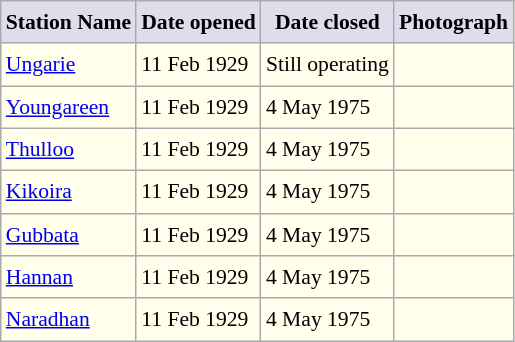<table class="sortable wikitable" style="font-size:90%; border:0; text-align:left; line-height:150%;">
<tr align=left>
<th style="background:#ddddec">Station Name</th>
<th style="background:#ddddec">Date opened</th>
<th style="background:#ddddec">Date closed</th>
<th style="background:#ddddec">Photograph</th>
</tr>
<tr style="vertical-align:top; background:#ffffec;">
<td><a href='#'>Ungarie</a></td>
<td>11 Feb 1929</td>
<td>Still operating</td>
<td></td>
</tr>
<tr style="vertical-align:top; background:#ffffec;">
<td><a href='#'>Youngareen</a></td>
<td>11 Feb 1929</td>
<td>4 May 1975</td>
<td></td>
</tr>
<tr style="vertical-align:top; background:#ffffec;">
<td><a href='#'>Thulloo</a></td>
<td>11 Feb 1929</td>
<td>4 May 1975</td>
<td></td>
</tr>
<tr style="vertical-align:top; background:#ffffec;">
<td><a href='#'>Kikoira</a></td>
<td>11 Feb 1929</td>
<td>4 May 1975</td>
<td></td>
</tr>
<tr style="vertical-align:top; background:#ffffec;">
<td><a href='#'>Gubbata</a></td>
<td>11 Feb 1929</td>
<td>4 May 1975</td>
<td></td>
</tr>
<tr style="vertical-align:top; background:#ffffec;">
<td><a href='#'>Hannan</a></td>
<td>11 Feb 1929</td>
<td>4 May 1975</td>
<td></td>
</tr>
<tr style="vertical-align:top; background:#ffffec;">
<td><a href='#'>Naradhan</a></td>
<td>11 Feb 1929</td>
<td>4 May 1975</td>
<td></td>
</tr>
</table>
